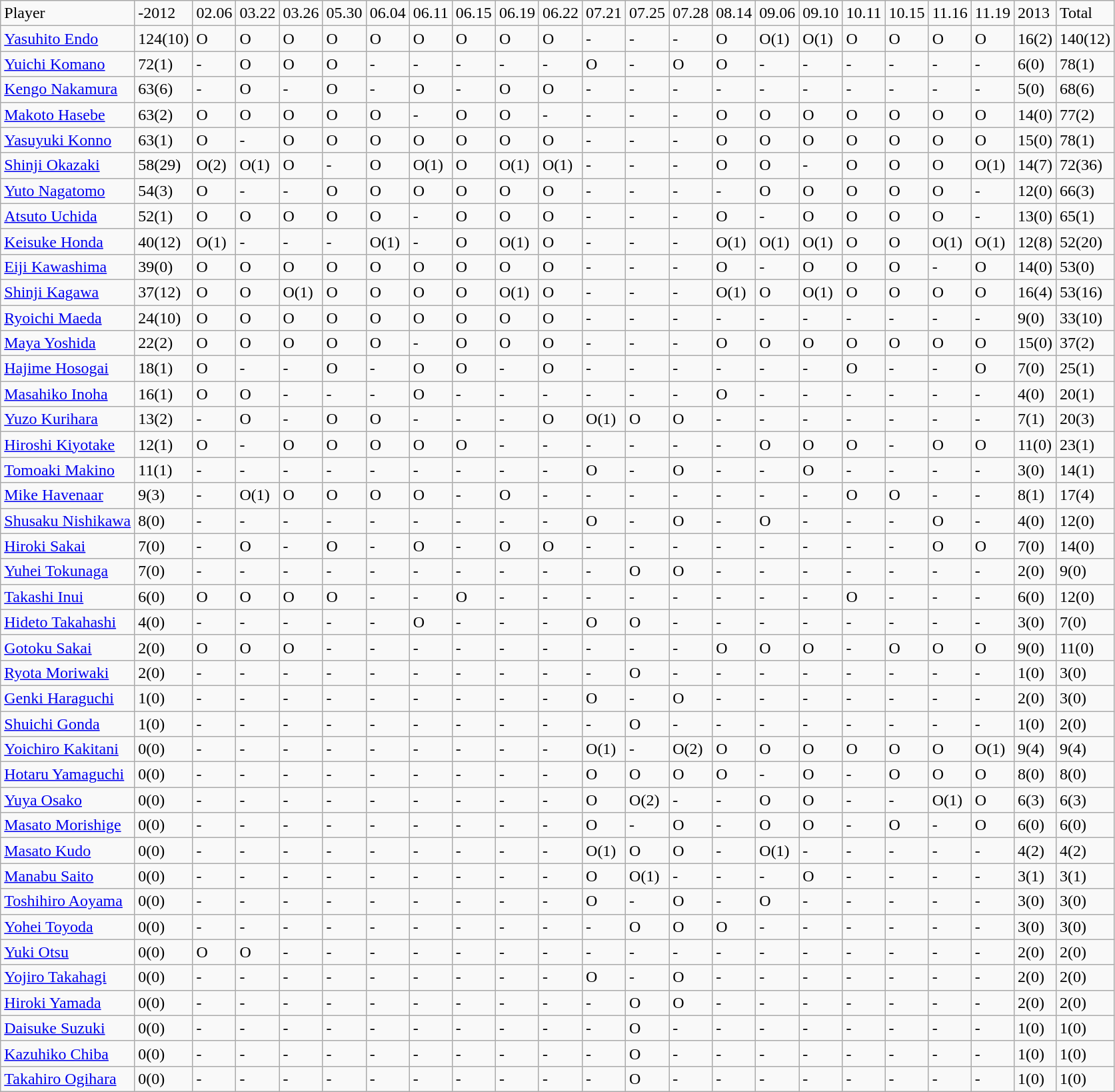<table class="wikitable" style="text-align:left;">
<tr>
<td>Player</td>
<td>-2012</td>
<td>02.06</td>
<td>03.22</td>
<td>03.26</td>
<td>05.30</td>
<td>06.04</td>
<td>06.11</td>
<td>06.15</td>
<td>06.19</td>
<td>06.22</td>
<td>07.21</td>
<td>07.25</td>
<td>07.28</td>
<td>08.14</td>
<td>09.06</td>
<td>09.10</td>
<td>10.11</td>
<td>10.15</td>
<td>11.16</td>
<td>11.19</td>
<td>2013</td>
<td>Total</td>
</tr>
<tr>
<td><a href='#'>Yasuhito Endo</a></td>
<td>124(10)</td>
<td>O</td>
<td>O</td>
<td>O</td>
<td>O</td>
<td>O</td>
<td>O</td>
<td>O</td>
<td>O</td>
<td>O</td>
<td>-</td>
<td>-</td>
<td>-</td>
<td>O</td>
<td>O(1)</td>
<td>O(1)</td>
<td>O</td>
<td>O</td>
<td>O</td>
<td>O</td>
<td>16(2)</td>
<td>140(12)</td>
</tr>
<tr>
<td><a href='#'>Yuichi Komano</a></td>
<td>72(1)</td>
<td>-</td>
<td>O</td>
<td>O</td>
<td>O</td>
<td>-</td>
<td>-</td>
<td>-</td>
<td>-</td>
<td>-</td>
<td>O</td>
<td>-</td>
<td>O</td>
<td>O</td>
<td>-</td>
<td>-</td>
<td>-</td>
<td>-</td>
<td>-</td>
<td>-</td>
<td>6(0)</td>
<td>78(1)</td>
</tr>
<tr>
<td><a href='#'>Kengo Nakamura</a></td>
<td>63(6)</td>
<td>-</td>
<td>O</td>
<td>-</td>
<td>O</td>
<td>-</td>
<td>O</td>
<td>-</td>
<td>O</td>
<td>O</td>
<td>-</td>
<td>-</td>
<td>-</td>
<td>-</td>
<td>-</td>
<td>-</td>
<td>-</td>
<td>-</td>
<td>-</td>
<td>-</td>
<td>5(0)</td>
<td>68(6)</td>
</tr>
<tr>
<td><a href='#'>Makoto Hasebe</a></td>
<td>63(2)</td>
<td>O</td>
<td>O</td>
<td>O</td>
<td>O</td>
<td>O</td>
<td>-</td>
<td>O</td>
<td>O</td>
<td>-</td>
<td>-</td>
<td>-</td>
<td>-</td>
<td>O</td>
<td>O</td>
<td>O</td>
<td>O</td>
<td>O</td>
<td>O</td>
<td>O</td>
<td>14(0)</td>
<td>77(2)</td>
</tr>
<tr>
<td><a href='#'>Yasuyuki Konno</a></td>
<td>63(1)</td>
<td>O</td>
<td>-</td>
<td>O</td>
<td>O</td>
<td>O</td>
<td>O</td>
<td>O</td>
<td>O</td>
<td>O</td>
<td>-</td>
<td>-</td>
<td>-</td>
<td>O</td>
<td>O</td>
<td>O</td>
<td>O</td>
<td>O</td>
<td>O</td>
<td>O</td>
<td>15(0)</td>
<td>78(1)</td>
</tr>
<tr>
<td><a href='#'>Shinji Okazaki</a></td>
<td>58(29)</td>
<td>O(2)</td>
<td>O(1)</td>
<td>O</td>
<td>-</td>
<td>O</td>
<td>O(1)</td>
<td>O</td>
<td>O(1)</td>
<td>O(1)</td>
<td>-</td>
<td>-</td>
<td>-</td>
<td>O</td>
<td>O</td>
<td>-</td>
<td>O</td>
<td>O</td>
<td>O</td>
<td>O(1)</td>
<td>14(7)</td>
<td>72(36)</td>
</tr>
<tr>
<td><a href='#'>Yuto Nagatomo</a></td>
<td>54(3)</td>
<td>O</td>
<td>-</td>
<td>-</td>
<td>O</td>
<td>O</td>
<td>O</td>
<td>O</td>
<td>O</td>
<td>O</td>
<td>-</td>
<td>-</td>
<td>-</td>
<td>-</td>
<td>O</td>
<td>O</td>
<td>O</td>
<td>O</td>
<td>O</td>
<td>-</td>
<td>12(0)</td>
<td>66(3)</td>
</tr>
<tr>
<td><a href='#'>Atsuto Uchida</a></td>
<td>52(1)</td>
<td>O</td>
<td>O</td>
<td>O</td>
<td>O</td>
<td>O</td>
<td>-</td>
<td>O</td>
<td>O</td>
<td>O</td>
<td>-</td>
<td>-</td>
<td>-</td>
<td>O</td>
<td>-</td>
<td>O</td>
<td>O</td>
<td>O</td>
<td>O</td>
<td>-</td>
<td>13(0)</td>
<td>65(1)</td>
</tr>
<tr>
<td><a href='#'>Keisuke Honda</a></td>
<td>40(12)</td>
<td>O(1)</td>
<td>-</td>
<td>-</td>
<td>-</td>
<td>O(1)</td>
<td>-</td>
<td>O</td>
<td>O(1)</td>
<td>O</td>
<td>-</td>
<td>-</td>
<td>-</td>
<td>O(1)</td>
<td>O(1)</td>
<td>O(1)</td>
<td>O</td>
<td>O</td>
<td>O(1)</td>
<td>O(1)</td>
<td>12(8)</td>
<td>52(20)</td>
</tr>
<tr>
<td><a href='#'>Eiji Kawashima</a></td>
<td>39(0)</td>
<td>O</td>
<td>O</td>
<td>O</td>
<td>O</td>
<td>O</td>
<td>O</td>
<td>O</td>
<td>O</td>
<td>O</td>
<td>-</td>
<td>-</td>
<td>-</td>
<td>O</td>
<td>-</td>
<td>O</td>
<td>O</td>
<td>O</td>
<td>-</td>
<td>O</td>
<td>14(0)</td>
<td>53(0)</td>
</tr>
<tr>
<td><a href='#'>Shinji Kagawa</a></td>
<td>37(12)</td>
<td>O</td>
<td>O</td>
<td>O(1)</td>
<td>O</td>
<td>O</td>
<td>O</td>
<td>O</td>
<td>O(1)</td>
<td>O</td>
<td>-</td>
<td>-</td>
<td>-</td>
<td>O(1)</td>
<td>O</td>
<td>O(1)</td>
<td>O</td>
<td>O</td>
<td>O</td>
<td>O</td>
<td>16(4)</td>
<td>53(16)</td>
</tr>
<tr>
<td><a href='#'>Ryoichi Maeda</a></td>
<td>24(10)</td>
<td>O</td>
<td>O</td>
<td>O</td>
<td>O</td>
<td>O</td>
<td>O</td>
<td>O</td>
<td>O</td>
<td>O</td>
<td>-</td>
<td>-</td>
<td>-</td>
<td>-</td>
<td>-</td>
<td>-</td>
<td>-</td>
<td>-</td>
<td>-</td>
<td>-</td>
<td>9(0)</td>
<td>33(10)</td>
</tr>
<tr>
<td><a href='#'>Maya Yoshida</a></td>
<td>22(2)</td>
<td>O</td>
<td>O</td>
<td>O</td>
<td>O</td>
<td>O</td>
<td>-</td>
<td>O</td>
<td>O</td>
<td>O</td>
<td>-</td>
<td>-</td>
<td>-</td>
<td>O</td>
<td>O</td>
<td>O</td>
<td>O</td>
<td>O</td>
<td>O</td>
<td>O</td>
<td>15(0)</td>
<td>37(2)</td>
</tr>
<tr>
<td><a href='#'>Hajime Hosogai</a></td>
<td>18(1)</td>
<td>O</td>
<td>-</td>
<td>-</td>
<td>O</td>
<td>-</td>
<td>O</td>
<td>O</td>
<td>-</td>
<td>O</td>
<td>-</td>
<td>-</td>
<td>-</td>
<td>-</td>
<td>-</td>
<td>-</td>
<td>O</td>
<td>-</td>
<td>-</td>
<td>O</td>
<td>7(0)</td>
<td>25(1)</td>
</tr>
<tr>
<td><a href='#'>Masahiko Inoha</a></td>
<td>16(1)</td>
<td>O</td>
<td>O</td>
<td>-</td>
<td>-</td>
<td>-</td>
<td>O</td>
<td>-</td>
<td>-</td>
<td>-</td>
<td>-</td>
<td>-</td>
<td>-</td>
<td>O</td>
<td>-</td>
<td>-</td>
<td>-</td>
<td>-</td>
<td>-</td>
<td>-</td>
<td>4(0)</td>
<td>20(1)</td>
</tr>
<tr>
<td><a href='#'>Yuzo Kurihara</a></td>
<td>13(2)</td>
<td>-</td>
<td>O</td>
<td>-</td>
<td>O</td>
<td>O</td>
<td>-</td>
<td>-</td>
<td>-</td>
<td>O</td>
<td>O(1)</td>
<td>O</td>
<td>O</td>
<td>-</td>
<td>-</td>
<td>-</td>
<td>-</td>
<td>-</td>
<td>-</td>
<td>-</td>
<td>7(1)</td>
<td>20(3)</td>
</tr>
<tr>
<td><a href='#'>Hiroshi Kiyotake</a></td>
<td>12(1)</td>
<td>O</td>
<td>-</td>
<td>O</td>
<td>O</td>
<td>O</td>
<td>O</td>
<td>O</td>
<td>-</td>
<td>-</td>
<td>-</td>
<td>-</td>
<td>-</td>
<td>-</td>
<td>O</td>
<td>O</td>
<td>O</td>
<td>-</td>
<td>O</td>
<td>O</td>
<td>11(0)</td>
<td>23(1)</td>
</tr>
<tr>
<td><a href='#'>Tomoaki Makino</a></td>
<td>11(1)</td>
<td>-</td>
<td>-</td>
<td>-</td>
<td>-</td>
<td>-</td>
<td>-</td>
<td>-</td>
<td>-</td>
<td>-</td>
<td>O</td>
<td>-</td>
<td>O</td>
<td>-</td>
<td>-</td>
<td>O</td>
<td>-</td>
<td>-</td>
<td>-</td>
<td>-</td>
<td>3(0)</td>
<td>14(1)</td>
</tr>
<tr>
<td><a href='#'>Mike Havenaar</a></td>
<td>9(3)</td>
<td>-</td>
<td>O(1)</td>
<td>O</td>
<td>O</td>
<td>O</td>
<td>O</td>
<td>-</td>
<td>O</td>
<td>-</td>
<td>-</td>
<td>-</td>
<td>-</td>
<td>-</td>
<td>-</td>
<td>-</td>
<td>O</td>
<td>O</td>
<td>-</td>
<td>-</td>
<td>8(1)</td>
<td>17(4)</td>
</tr>
<tr>
<td><a href='#'>Shusaku Nishikawa</a></td>
<td>8(0)</td>
<td>-</td>
<td>-</td>
<td>-</td>
<td>-</td>
<td>-</td>
<td>-</td>
<td>-</td>
<td>-</td>
<td>-</td>
<td>O</td>
<td>-</td>
<td>O</td>
<td>-</td>
<td>O</td>
<td>-</td>
<td>-</td>
<td>-</td>
<td>O</td>
<td>-</td>
<td>4(0)</td>
<td>12(0)</td>
</tr>
<tr>
<td><a href='#'>Hiroki Sakai</a></td>
<td>7(0)</td>
<td>-</td>
<td>O</td>
<td>-</td>
<td>O</td>
<td>-</td>
<td>O</td>
<td>-</td>
<td>O</td>
<td>O</td>
<td>-</td>
<td>-</td>
<td>-</td>
<td>-</td>
<td>-</td>
<td>-</td>
<td>-</td>
<td>-</td>
<td>O</td>
<td>O</td>
<td>7(0)</td>
<td>14(0)</td>
</tr>
<tr>
<td><a href='#'>Yuhei Tokunaga</a></td>
<td>7(0)</td>
<td>-</td>
<td>-</td>
<td>-</td>
<td>-</td>
<td>-</td>
<td>-</td>
<td>-</td>
<td>-</td>
<td>-</td>
<td>-</td>
<td>O</td>
<td>O</td>
<td>-</td>
<td>-</td>
<td>-</td>
<td>-</td>
<td>-</td>
<td>-</td>
<td>-</td>
<td>2(0)</td>
<td>9(0)</td>
</tr>
<tr>
<td><a href='#'>Takashi Inui</a></td>
<td>6(0)</td>
<td>O</td>
<td>O</td>
<td>O</td>
<td>O</td>
<td>-</td>
<td>-</td>
<td>O</td>
<td>-</td>
<td>-</td>
<td>-</td>
<td>-</td>
<td>-</td>
<td>-</td>
<td>-</td>
<td>-</td>
<td>O</td>
<td>-</td>
<td>-</td>
<td>-</td>
<td>6(0)</td>
<td>12(0)</td>
</tr>
<tr>
<td><a href='#'>Hideto Takahashi</a></td>
<td>4(0)</td>
<td>-</td>
<td>-</td>
<td>-</td>
<td>-</td>
<td>-</td>
<td>O</td>
<td>-</td>
<td>-</td>
<td>-</td>
<td>O</td>
<td>O</td>
<td>-</td>
<td>-</td>
<td>-</td>
<td>-</td>
<td>-</td>
<td>-</td>
<td>-</td>
<td>-</td>
<td>3(0)</td>
<td>7(0)</td>
</tr>
<tr>
<td><a href='#'>Gotoku Sakai</a></td>
<td>2(0)</td>
<td>O</td>
<td>O</td>
<td>O</td>
<td>-</td>
<td>-</td>
<td>-</td>
<td>-</td>
<td>-</td>
<td>-</td>
<td>-</td>
<td>-</td>
<td>-</td>
<td>O</td>
<td>O</td>
<td>O</td>
<td>-</td>
<td>O</td>
<td>O</td>
<td>O</td>
<td>9(0)</td>
<td>11(0)</td>
</tr>
<tr>
<td><a href='#'>Ryota Moriwaki</a></td>
<td>2(0)</td>
<td>-</td>
<td>-</td>
<td>-</td>
<td>-</td>
<td>-</td>
<td>-</td>
<td>-</td>
<td>-</td>
<td>-</td>
<td>-</td>
<td>O</td>
<td>-</td>
<td>-</td>
<td>-</td>
<td>-</td>
<td>-</td>
<td>-</td>
<td>-</td>
<td>-</td>
<td>1(0)</td>
<td>3(0)</td>
</tr>
<tr>
<td><a href='#'>Genki Haraguchi</a></td>
<td>1(0)</td>
<td>-</td>
<td>-</td>
<td>-</td>
<td>-</td>
<td>-</td>
<td>-</td>
<td>-</td>
<td>-</td>
<td>-</td>
<td>O</td>
<td>-</td>
<td>O</td>
<td>-</td>
<td>-</td>
<td>-</td>
<td>-</td>
<td>-</td>
<td>-</td>
<td>-</td>
<td>2(0)</td>
<td>3(0)</td>
</tr>
<tr>
<td><a href='#'>Shuichi Gonda</a></td>
<td>1(0)</td>
<td>-</td>
<td>-</td>
<td>-</td>
<td>-</td>
<td>-</td>
<td>-</td>
<td>-</td>
<td>-</td>
<td>-</td>
<td>-</td>
<td>O</td>
<td>-</td>
<td>-</td>
<td>-</td>
<td>-</td>
<td>-</td>
<td>-</td>
<td>-</td>
<td>-</td>
<td>1(0)</td>
<td>2(0)</td>
</tr>
<tr>
<td><a href='#'>Yoichiro Kakitani</a></td>
<td>0(0)</td>
<td>-</td>
<td>-</td>
<td>-</td>
<td>-</td>
<td>-</td>
<td>-</td>
<td>-</td>
<td>-</td>
<td>-</td>
<td>O(1)</td>
<td>-</td>
<td>O(2)</td>
<td>O</td>
<td>O</td>
<td>O</td>
<td>O</td>
<td>O</td>
<td>O</td>
<td>O(1)</td>
<td>9(4)</td>
<td>9(4)</td>
</tr>
<tr>
<td><a href='#'>Hotaru Yamaguchi</a></td>
<td>0(0)</td>
<td>-</td>
<td>-</td>
<td>-</td>
<td>-</td>
<td>-</td>
<td>-</td>
<td>-</td>
<td>-</td>
<td>-</td>
<td>O</td>
<td>O</td>
<td>O</td>
<td>O</td>
<td>-</td>
<td>O</td>
<td>-</td>
<td>O</td>
<td>O</td>
<td>O</td>
<td>8(0)</td>
<td>8(0)</td>
</tr>
<tr>
<td><a href='#'>Yuya Osako</a></td>
<td>0(0)</td>
<td>-</td>
<td>-</td>
<td>-</td>
<td>-</td>
<td>-</td>
<td>-</td>
<td>-</td>
<td>-</td>
<td>-</td>
<td>O</td>
<td>O(2)</td>
<td>-</td>
<td>-</td>
<td>O</td>
<td>O</td>
<td>-</td>
<td>-</td>
<td>O(1)</td>
<td>O</td>
<td>6(3)</td>
<td>6(3)</td>
</tr>
<tr>
<td><a href='#'>Masato Morishige</a></td>
<td>0(0)</td>
<td>-</td>
<td>-</td>
<td>-</td>
<td>-</td>
<td>-</td>
<td>-</td>
<td>-</td>
<td>-</td>
<td>-</td>
<td>O</td>
<td>-</td>
<td>O</td>
<td>-</td>
<td>O</td>
<td>O</td>
<td>-</td>
<td>O</td>
<td>-</td>
<td>O</td>
<td>6(0)</td>
<td>6(0)</td>
</tr>
<tr>
<td><a href='#'>Masato Kudo</a></td>
<td>0(0)</td>
<td>-</td>
<td>-</td>
<td>-</td>
<td>-</td>
<td>-</td>
<td>-</td>
<td>-</td>
<td>-</td>
<td>-</td>
<td>O(1)</td>
<td>O</td>
<td>O</td>
<td>-</td>
<td>O(1)</td>
<td>-</td>
<td>-</td>
<td>-</td>
<td>-</td>
<td>-</td>
<td>4(2)</td>
<td>4(2)</td>
</tr>
<tr>
<td><a href='#'>Manabu Saito</a></td>
<td>0(0)</td>
<td>-</td>
<td>-</td>
<td>-</td>
<td>-</td>
<td>-</td>
<td>-</td>
<td>-</td>
<td>-</td>
<td>-</td>
<td>O</td>
<td>O(1)</td>
<td>-</td>
<td>-</td>
<td>-</td>
<td>O</td>
<td>-</td>
<td>-</td>
<td>-</td>
<td>-</td>
<td>3(1)</td>
<td>3(1)</td>
</tr>
<tr>
<td><a href='#'>Toshihiro Aoyama</a></td>
<td>0(0)</td>
<td>-</td>
<td>-</td>
<td>-</td>
<td>-</td>
<td>-</td>
<td>-</td>
<td>-</td>
<td>-</td>
<td>-</td>
<td>O</td>
<td>-</td>
<td>O</td>
<td>-</td>
<td>O</td>
<td>-</td>
<td>-</td>
<td>-</td>
<td>-</td>
<td>-</td>
<td>3(0)</td>
<td>3(0)</td>
</tr>
<tr>
<td><a href='#'>Yohei Toyoda</a></td>
<td>0(0)</td>
<td>-</td>
<td>-</td>
<td>-</td>
<td>-</td>
<td>-</td>
<td>-</td>
<td>-</td>
<td>-</td>
<td>-</td>
<td>-</td>
<td>O</td>
<td>O</td>
<td>O</td>
<td>-</td>
<td>-</td>
<td>-</td>
<td>-</td>
<td>-</td>
<td>-</td>
<td>3(0)</td>
<td>3(0)</td>
</tr>
<tr>
<td><a href='#'>Yuki Otsu</a></td>
<td>0(0)</td>
<td>O</td>
<td>O</td>
<td>-</td>
<td>-</td>
<td>-</td>
<td>-</td>
<td>-</td>
<td>-</td>
<td>-</td>
<td>-</td>
<td>-</td>
<td>-</td>
<td>-</td>
<td>-</td>
<td>-</td>
<td>-</td>
<td>-</td>
<td>-</td>
<td>-</td>
<td>2(0)</td>
<td>2(0)</td>
</tr>
<tr>
<td><a href='#'>Yojiro Takahagi</a></td>
<td>0(0)</td>
<td>-</td>
<td>-</td>
<td>-</td>
<td>-</td>
<td>-</td>
<td>-</td>
<td>-</td>
<td>-</td>
<td>-</td>
<td>O</td>
<td>-</td>
<td>O</td>
<td>-</td>
<td>-</td>
<td>-</td>
<td>-</td>
<td>-</td>
<td>-</td>
<td>-</td>
<td>2(0)</td>
<td>2(0)</td>
</tr>
<tr>
<td><a href='#'>Hiroki Yamada</a></td>
<td>0(0)</td>
<td>-</td>
<td>-</td>
<td>-</td>
<td>-</td>
<td>-</td>
<td>-</td>
<td>-</td>
<td>-</td>
<td>-</td>
<td>-</td>
<td>O</td>
<td>O</td>
<td>-</td>
<td>-</td>
<td>-</td>
<td>-</td>
<td>-</td>
<td>-</td>
<td>-</td>
<td>2(0)</td>
<td>2(0)</td>
</tr>
<tr>
<td><a href='#'>Daisuke Suzuki</a></td>
<td>0(0)</td>
<td>-</td>
<td>-</td>
<td>-</td>
<td>-</td>
<td>-</td>
<td>-</td>
<td>-</td>
<td>-</td>
<td>-</td>
<td>-</td>
<td>O</td>
<td>-</td>
<td>-</td>
<td>-</td>
<td>-</td>
<td>-</td>
<td>-</td>
<td>-</td>
<td>-</td>
<td>1(0)</td>
<td>1(0)</td>
</tr>
<tr>
<td><a href='#'>Kazuhiko Chiba</a></td>
<td>0(0)</td>
<td>-</td>
<td>-</td>
<td>-</td>
<td>-</td>
<td>-</td>
<td>-</td>
<td>-</td>
<td>-</td>
<td>-</td>
<td>-</td>
<td>O</td>
<td>-</td>
<td>-</td>
<td>-</td>
<td>-</td>
<td>-</td>
<td>-</td>
<td>-</td>
<td>-</td>
<td>1(0)</td>
<td>1(0)</td>
</tr>
<tr>
<td><a href='#'>Takahiro Ogihara</a></td>
<td>0(0)</td>
<td>-</td>
<td>-</td>
<td>-</td>
<td>-</td>
<td>-</td>
<td>-</td>
<td>-</td>
<td>-</td>
<td>-</td>
<td>-</td>
<td>O</td>
<td>-</td>
<td>-</td>
<td>-</td>
<td>-</td>
<td>-</td>
<td>-</td>
<td>-</td>
<td>-</td>
<td>1(0)</td>
<td>1(0)</td>
</tr>
</table>
